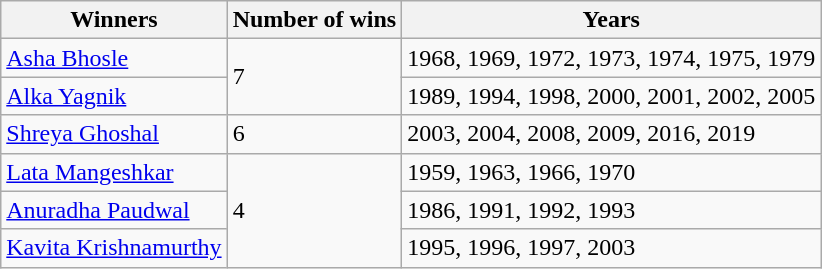<table class="sortable wikitable">
<tr>
<th>Winners</th>
<th>Number of wins</th>
<th>Years</th>
</tr>
<tr>
<td><a href='#'>Asha Bhosle</a></td>
<td rowspan="2">7</td>
<td>1968, 1969, 1972, 1973, 1974, 1975, 1979</td>
</tr>
<tr>
<td><a href='#'>Alka Yagnik</a></td>
<td>1989, 1994, 1998, 2000, 2001, 2002, 2005</td>
</tr>
<tr>
<td><a href='#'>Shreya Ghoshal</a></td>
<td>6</td>
<td>2003, 2004, 2008, 2009, 2016, 2019</td>
</tr>
<tr>
<td><a href='#'>Lata Mangeshkar</a></td>
<td rowspan="3">4</td>
<td>1959, 1963, 1966, 1970</td>
</tr>
<tr>
<td><a href='#'>Anuradha Paudwal</a></td>
<td>1986, 1991, 1992, 1993</td>
</tr>
<tr>
<td><a href='#'>Kavita Krishnamurthy</a></td>
<td>1995, 1996, 1997, 2003</td>
</tr>
</table>
